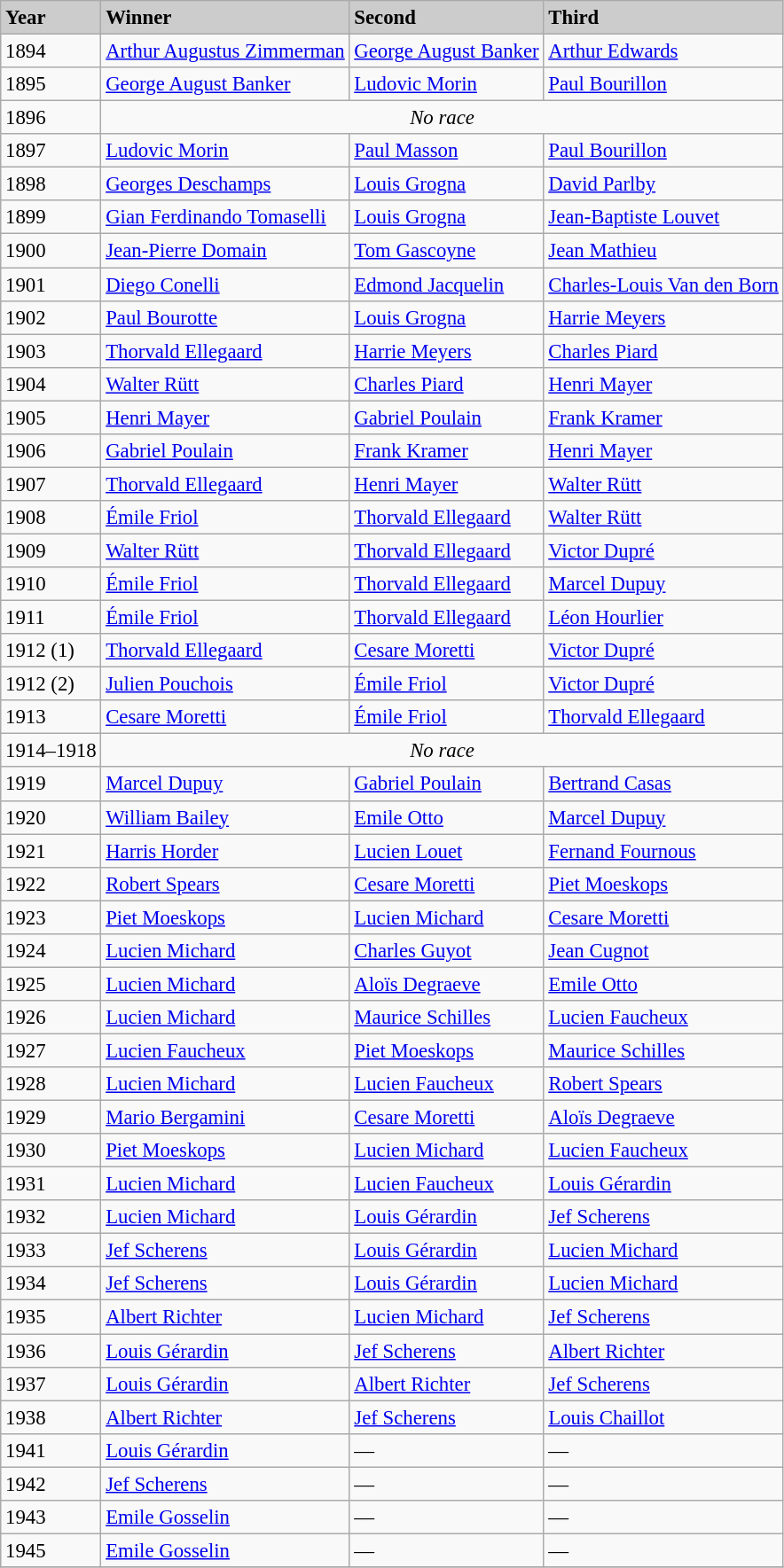<table class="wikitable sortable" style="font-size:95%">
<tr bgcolor="#E4E4E4">
<td style="background:#CCCCCC;color:#000000"><strong>Year</strong></td>
<td style="background:#CCCCCC;color:#000000"><strong>Winner</strong></td>
<td style="background:#CCCCCC;color:#000000"><strong>Second</strong></td>
<td style="background:#CCCCCC;color:#000000"><strong>Third</strong></td>
</tr>
<tr>
<td>1894</td>
<td> <a href='#'>Arthur Augustus Zimmerman</a></td>
<td> <a href='#'>George August Banker</a></td>
<td> <a href='#'>Arthur Edwards</a></td>
</tr>
<tr>
<td>1895</td>
<td> <a href='#'>George August Banker</a></td>
<td> <a href='#'>Ludovic Morin</a></td>
<td> <a href='#'>Paul Bourillon</a></td>
</tr>
<tr>
<td>1896</td>
<td colspan=3; align=center><em>No race</em></td>
</tr>
<tr>
<td>1897</td>
<td> <a href='#'>Ludovic Morin</a></td>
<td> <a href='#'>Paul Masson</a></td>
<td> <a href='#'>Paul Bourillon</a></td>
</tr>
<tr>
<td>1898</td>
<td> <a href='#'>Georges Deschamps</a></td>
<td> <a href='#'>Louis Grogna</a></td>
<td> <a href='#'>David Parlby</a></td>
</tr>
<tr>
<td>1899</td>
<td> <a href='#'>Gian Ferdinando Tomaselli</a></td>
<td> <a href='#'>Louis Grogna</a></td>
<td> <a href='#'>Jean-Baptiste Louvet</a></td>
</tr>
<tr>
<td>1900</td>
<td> <a href='#'>Jean-Pierre Domain</a></td>
<td> <a href='#'>Tom Gascoyne</a></td>
<td> <a href='#'>Jean Mathieu</a></td>
</tr>
<tr>
<td>1901</td>
<td> <a href='#'>Diego Conelli</a></td>
<td> <a href='#'>Edmond Jacquelin</a></td>
<td> <a href='#'>Charles-Louis Van den Born</a></td>
</tr>
<tr>
<td>1902</td>
<td> <a href='#'>Paul Bourotte</a></td>
<td> <a href='#'>Louis Grogna</a></td>
<td> <a href='#'>Harrie Meyers</a></td>
</tr>
<tr>
<td>1903</td>
<td> <a href='#'>Thorvald Ellegaard</a></td>
<td> <a href='#'>Harrie Meyers</a></td>
<td> <a href='#'>Charles Piard</a></td>
</tr>
<tr>
<td>1904</td>
<td> <a href='#'>Walter Rütt</a></td>
<td> <a href='#'>Charles Piard</a></td>
<td> <a href='#'>Henri Mayer</a></td>
</tr>
<tr>
<td>1905</td>
<td> <a href='#'>Henri Mayer</a></td>
<td> <a href='#'>Gabriel Poulain</a></td>
<td> <a href='#'>Frank Kramer</a></td>
</tr>
<tr>
<td>1906</td>
<td> <a href='#'>Gabriel Poulain</a></td>
<td> <a href='#'>Frank Kramer</a></td>
<td> <a href='#'>Henri Mayer</a></td>
</tr>
<tr>
<td>1907</td>
<td> <a href='#'>Thorvald Ellegaard</a></td>
<td> <a href='#'>Henri Mayer</a></td>
<td> <a href='#'>Walter Rütt</a></td>
</tr>
<tr>
<td>1908</td>
<td> <a href='#'>Émile Friol</a></td>
<td> <a href='#'>Thorvald Ellegaard</a></td>
<td> <a href='#'>Walter Rütt</a></td>
</tr>
<tr>
<td>1909</td>
<td> <a href='#'>Walter Rütt</a></td>
<td> <a href='#'>Thorvald Ellegaard</a></td>
<td> <a href='#'>Victor Dupré</a></td>
</tr>
<tr>
<td>1910</td>
<td> <a href='#'>Émile Friol</a></td>
<td> <a href='#'>Thorvald Ellegaard</a></td>
<td> <a href='#'>Marcel Dupuy</a></td>
</tr>
<tr>
<td>1911</td>
<td> <a href='#'>Émile Friol</a></td>
<td> <a href='#'>Thorvald Ellegaard</a></td>
<td> <a href='#'>Léon Hourlier</a></td>
</tr>
<tr>
<td>1912 (1)</td>
<td> <a href='#'>Thorvald Ellegaard</a></td>
<td> <a href='#'>Cesare Moretti</a></td>
<td> <a href='#'>Victor Dupré</a></td>
</tr>
<tr>
<td>1912 (2)</td>
<td> <a href='#'>Julien Pouchois</a></td>
<td> <a href='#'>Émile Friol</a></td>
<td> <a href='#'>Victor Dupré</a></td>
</tr>
<tr>
<td>1913</td>
<td> <a href='#'>Cesare Moretti</a></td>
<td> <a href='#'>Émile Friol</a></td>
<td> <a href='#'>Thorvald Ellegaard</a></td>
</tr>
<tr>
<td>1914–1918</td>
<td colspan=3; align=center><em>No race</em></td>
</tr>
<tr>
<td>1919</td>
<td> <a href='#'>Marcel Dupuy</a></td>
<td> <a href='#'>Gabriel Poulain</a></td>
<td> <a href='#'>Bertrand Casas</a></td>
</tr>
<tr>
<td>1920</td>
<td> <a href='#'>William Bailey</a></td>
<td> <a href='#'>Emile Otto</a></td>
<td> <a href='#'>Marcel Dupuy</a></td>
</tr>
<tr>
<td>1921</td>
<td> <a href='#'>Harris Horder</a></td>
<td> <a href='#'>Lucien Louet</a></td>
<td> <a href='#'>Fernand Fournous</a></td>
</tr>
<tr>
<td>1922</td>
<td> <a href='#'>Robert Spears</a></td>
<td> <a href='#'>Cesare Moretti</a></td>
<td> <a href='#'>Piet Moeskops</a></td>
</tr>
<tr>
<td>1923</td>
<td> <a href='#'>Piet Moeskops</a></td>
<td> <a href='#'>Lucien Michard</a></td>
<td> <a href='#'>Cesare Moretti</a></td>
</tr>
<tr>
<td>1924</td>
<td> <a href='#'>Lucien Michard</a></td>
<td> <a href='#'>Charles Guyot</a></td>
<td> <a href='#'>Jean Cugnot</a></td>
</tr>
<tr>
<td>1925</td>
<td> <a href='#'>Lucien Michard</a></td>
<td> <a href='#'>Aloïs Degraeve</a></td>
<td> <a href='#'>Emile Otto</a></td>
</tr>
<tr>
<td>1926</td>
<td> <a href='#'>Lucien Michard</a></td>
<td> <a href='#'>Maurice Schilles</a></td>
<td> <a href='#'>Lucien Faucheux</a></td>
</tr>
<tr>
<td>1927</td>
<td> <a href='#'>Lucien Faucheux</a></td>
<td> <a href='#'>Piet Moeskops</a></td>
<td> <a href='#'>Maurice Schilles</a></td>
</tr>
<tr>
<td>1928</td>
<td> <a href='#'>Lucien Michard</a></td>
<td> <a href='#'>Lucien Faucheux</a></td>
<td> <a href='#'>Robert Spears</a></td>
</tr>
<tr>
<td>1929</td>
<td> <a href='#'>Mario Bergamini</a></td>
<td> <a href='#'>Cesare Moretti</a></td>
<td> <a href='#'>Aloïs Degraeve</a></td>
</tr>
<tr>
<td>1930</td>
<td> <a href='#'>Piet Moeskops</a></td>
<td> <a href='#'>Lucien Michard</a></td>
<td> <a href='#'>Lucien Faucheux</a></td>
</tr>
<tr>
<td>1931</td>
<td> <a href='#'>Lucien Michard</a></td>
<td> <a href='#'>Lucien Faucheux</a></td>
<td> <a href='#'>Louis Gérardin</a></td>
</tr>
<tr>
<td>1932</td>
<td> <a href='#'>Lucien Michard</a></td>
<td> <a href='#'>Louis Gérardin</a></td>
<td> <a href='#'>Jef Scherens</a></td>
</tr>
<tr>
<td>1933</td>
<td> <a href='#'>Jef Scherens</a></td>
<td> <a href='#'>Louis Gérardin</a></td>
<td> <a href='#'>Lucien Michard</a></td>
</tr>
<tr>
<td>1934</td>
<td> <a href='#'>Jef Scherens</a></td>
<td> <a href='#'>Louis Gérardin</a></td>
<td> <a href='#'>Lucien Michard</a></td>
</tr>
<tr>
<td>1935</td>
<td> <a href='#'>Albert Richter</a></td>
<td> <a href='#'>Lucien Michard</a></td>
<td> <a href='#'>Jef Scherens</a></td>
</tr>
<tr>
<td>1936</td>
<td> <a href='#'>Louis Gérardin</a></td>
<td> <a href='#'>Jef Scherens</a></td>
<td> <a href='#'>Albert Richter</a></td>
</tr>
<tr>
<td>1937</td>
<td> <a href='#'>Louis Gérardin</a></td>
<td> <a href='#'>Albert Richter</a></td>
<td> <a href='#'>Jef Scherens</a></td>
</tr>
<tr>
<td>1938</td>
<td> <a href='#'>Albert Richter</a></td>
<td> <a href='#'>Jef Scherens</a></td>
<td> <a href='#'>Louis Chaillot</a></td>
</tr>
<tr>
<td>1941</td>
<td> <a href='#'>Louis Gérardin</a></td>
<td>—</td>
<td>—</td>
</tr>
<tr>
<td>1942</td>
<td> <a href='#'>Jef Scherens</a></td>
<td>—</td>
<td>—</td>
</tr>
<tr>
<td>1943</td>
<td> <a href='#'>Emile Gosselin</a></td>
<td>—</td>
<td>—</td>
</tr>
<tr>
<td>1945</td>
<td> <a href='#'>Emile Gosselin</a></td>
<td>—</td>
<td>—</td>
</tr>
<tr>
</tr>
</table>
